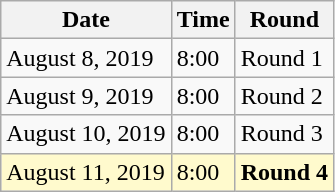<table class="wikitable">
<tr>
<th>Date</th>
<th>Time</th>
<th>Round</th>
</tr>
<tr>
<td>August 8, 2019</td>
<td>8:00</td>
<td>Round 1</td>
</tr>
<tr>
<td>August 9, 2019</td>
<td>8:00</td>
<td>Round 2</td>
</tr>
<tr>
<td>August 10, 2019</td>
<td>8:00</td>
<td>Round 3</td>
</tr>
<tr style=background:lemonchiffon>
<td>August 11, 2019</td>
<td>8:00</td>
<td><strong>Round 4</strong></td>
</tr>
</table>
